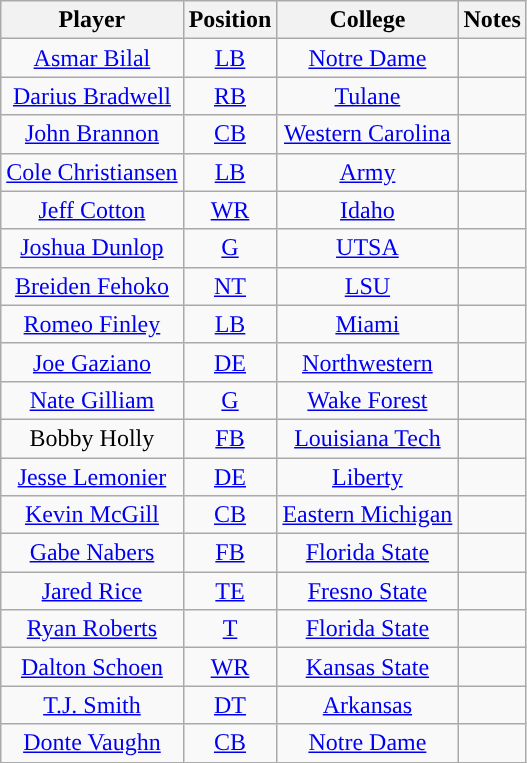<table class="wikitable" style="text-align:center">
<tr>
<th>Player</th>
<th>Position</th>
<th>College</th>
<th>Notes</th>
</tr>
<tr>
<td><a href='#'>Asmar Bilal</a></td>
<td><a href='#'>LB</a></td>
<td><a href='#'>Notre Dame</a></td>
<td></td>
</tr>
<tr>
<td><a href='#'>Darius Bradwell</a></td>
<td><a href='#'>RB</a></td>
<td><a href='#'>Tulane</a></td>
<td></td>
</tr>
<tr>
<td><a href='#'>John Brannon</a></td>
<td><a href='#'>CB</a></td>
<td><a href='#'>Western Carolina</a></td>
<td></td>
</tr>
<tr>
<td><a href='#'>Cole Christiansen</a></td>
<td><a href='#'>LB</a></td>
<td><a href='#'>Army</a></td>
<td></td>
</tr>
<tr>
<td><a href='#'>Jeff Cotton</a></td>
<td><a href='#'>WR</a></td>
<td><a href='#'>Idaho</a></td>
<td></td>
</tr>
<tr>
<td><a href='#'>Joshua Dunlop</a></td>
<td><a href='#'>G</a></td>
<td><a href='#'>UTSA</a></td>
<td></td>
</tr>
<tr>
<td><a href='#'>Breiden Fehoko</a></td>
<td><a href='#'>NT</a></td>
<td><a href='#'>LSU</a></td>
<td></td>
</tr>
<tr>
<td><a href='#'>Romeo Finley</a></td>
<td><a href='#'>LB</a></td>
<td><a href='#'>Miami</a></td>
<td></td>
</tr>
<tr>
<td><a href='#'>Joe Gaziano</a></td>
<td><a href='#'>DE</a></td>
<td><a href='#'>Northwestern</a></td>
<td></td>
</tr>
<tr>
<td><a href='#'>Nate Gilliam</a></td>
<td><a href='#'>G</a></td>
<td><a href='#'>Wake Forest</a></td>
<td></td>
</tr>
<tr>
<td>Bobby Holly</td>
<td><a href='#'>FB</a></td>
<td><a href='#'>Louisiana Tech</a></td>
<td></td>
</tr>
<tr>
<td><a href='#'>Jesse Lemonier</a></td>
<td><a href='#'>DE</a></td>
<td><a href='#'>Liberty</a></td>
<td></td>
</tr>
<tr>
<td><a href='#'>Kevin McGill</a></td>
<td><a href='#'>CB</a></td>
<td><a href='#'>Eastern Michigan</a></td>
<td></td>
</tr>
<tr>
<td><a href='#'>Gabe Nabers</a></td>
<td><a href='#'>FB</a></td>
<td><a href='#'>Florida State</a></td>
<td></td>
</tr>
<tr>
<td><a href='#'>Jared Rice</a></td>
<td><a href='#'>TE</a></td>
<td><a href='#'>Fresno State</a></td>
<td></td>
</tr>
<tr>
<td><a href='#'>Ryan Roberts</a></td>
<td><a href='#'>T</a></td>
<td><a href='#'>Florida State</a></td>
<td></td>
</tr>
<tr>
<td><a href='#'>Dalton Schoen</a></td>
<td><a href='#'>WR</a></td>
<td><a href='#'>Kansas State</a></td>
<td></td>
</tr>
<tr>
<td><a href='#'>T.J. Smith</a></td>
<td><a href='#'>DT</a></td>
<td><a href='#'>Arkansas</a></td>
<td></td>
</tr>
<tr>
<td><a href='#'>Donte Vaughn</a></td>
<td><a href='#'>CB</a></td>
<td><a href='#'>Notre Dame</a></td>
<td></td>
</tr>
</table>
